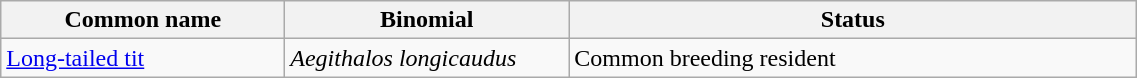<table width=60% class="wikitable">
<tr>
<th width=25%>Common name</th>
<th width=25%>Binomial</th>
<th width=50%>Status</th>
</tr>
<tr>
<td><a href='#'>Long-tailed tit</a></td>
<td><em>Aegithalos longicaudus</em></td>
<td>Common breeding resident</td>
</tr>
</table>
